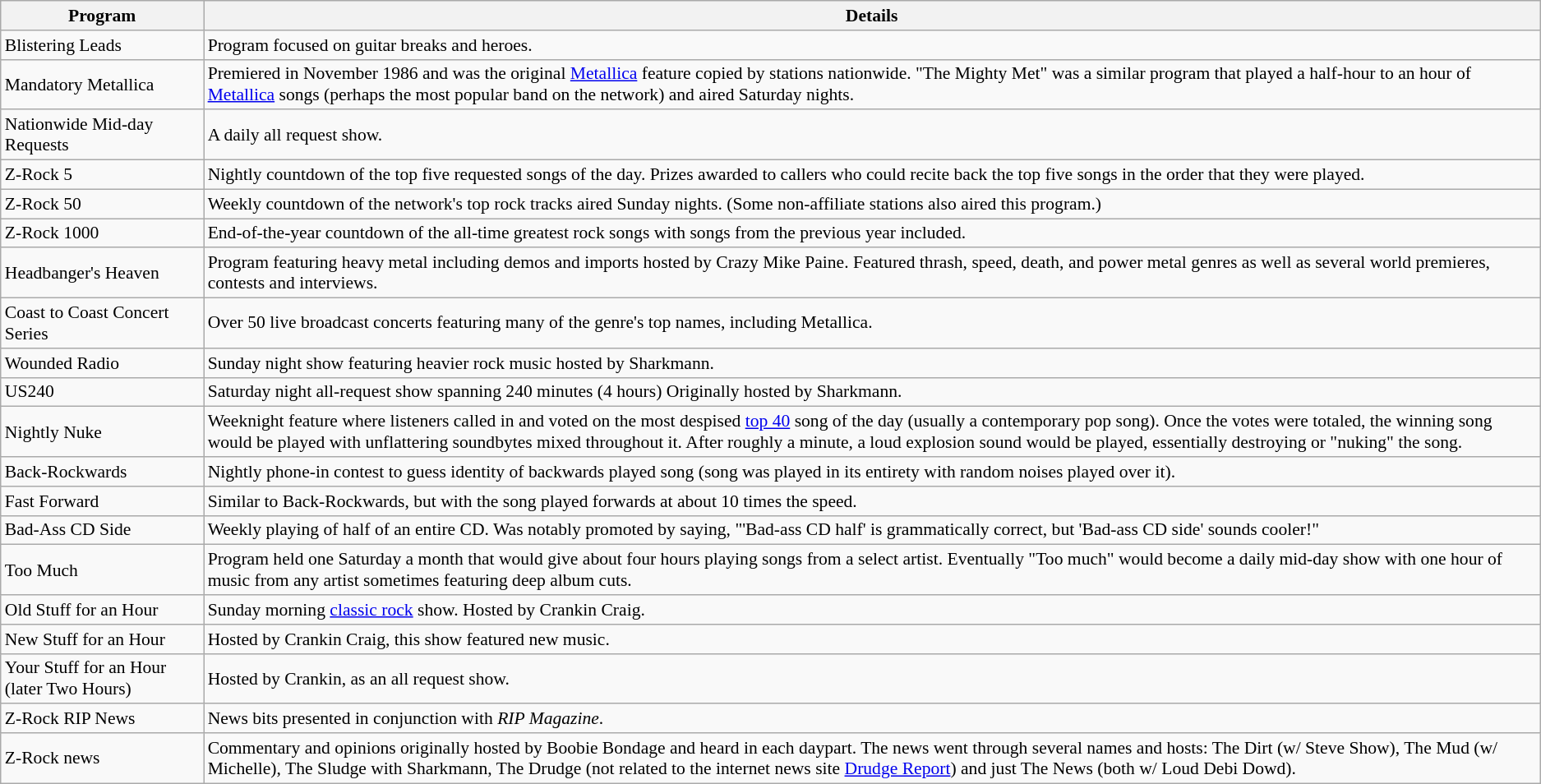<table class="wikitable" style="font-size: 90%;">
<tr>
<th>Program</th>
<th>Details</th>
</tr>
<tr>
<td>Blistering Leads</td>
<td>Program focused on guitar breaks and heroes.</td>
</tr>
<tr>
<td>Mandatory Metallica</td>
<td>Premiered in November 1986 and was the original <a href='#'>Metallica</a> feature copied by stations nationwide. "The Mighty Met" was a similar program that played a half-hour to an hour of <a href='#'>Metallica</a> songs (perhaps the most popular band on the network) and aired Saturday nights.</td>
</tr>
<tr>
<td>Nationwide Mid-day Requests</td>
<td>A daily all request show.</td>
</tr>
<tr>
<td>Z-Rock 5</td>
<td>Nightly countdown of the top five requested songs of the day. Prizes awarded to callers who could recite back the top five songs in the order that they were played.</td>
</tr>
<tr>
<td>Z-Rock 50</td>
<td>Weekly countdown of the network's top rock tracks aired Sunday nights. (Some non-affiliate stations also aired this program.)</td>
</tr>
<tr>
<td>Z-Rock 1000</td>
<td>End-of-the-year countdown of the all-time greatest rock songs with songs from the previous year included.</td>
</tr>
<tr>
<td>Headbanger's Heaven</td>
<td>Program featuring heavy metal including demos and imports hosted by Crazy Mike Paine. Featured thrash, speed, death, and power metal genres as well as several world premieres, contests and interviews.</td>
</tr>
<tr>
<td>Coast to Coast Concert Series</td>
<td>Over 50 live broadcast concerts featuring many of the genre's top names, including Metallica.</td>
</tr>
<tr>
<td>Wounded Radio</td>
<td>Sunday night show featuring heavier rock music hosted by Sharkmann.</td>
</tr>
<tr>
<td>US240</td>
<td>Saturday night all-request show spanning 240 minutes (4 hours) Originally hosted by Sharkmann.</td>
</tr>
<tr>
<td>Nightly Nuke</td>
<td>Weeknight feature where listeners called in and voted on the most despised <a href='#'>top 40</a> song of the day (usually a contemporary pop song). Once the votes were totaled, the winning song would be played with unflattering soundbytes mixed throughout it. After roughly a minute, a loud explosion sound would be played, essentially destroying or "nuking" the song.</td>
</tr>
<tr>
<td>Back-Rockwards</td>
<td>Nightly phone-in contest to guess identity of backwards played song (song was played in its entirety with random noises played over it).</td>
</tr>
<tr>
<td>Fast Forward</td>
<td>Similar to Back-Rockwards, but with the song played forwards at about 10 times the speed.</td>
</tr>
<tr>
<td>Bad-Ass CD Side</td>
<td>Weekly playing of half of an entire CD. Was notably promoted by saying, "'Bad-ass CD half' is grammatically correct, but 'Bad-ass CD side' sounds cooler!"</td>
</tr>
<tr>
<td>Too Much</td>
<td>Program held one Saturday a month that would give about four hours playing songs from a select artist. Eventually "Too much" would become a daily mid-day show with one hour of music from any artist sometimes featuring deep album cuts.</td>
</tr>
<tr>
<td>Old Stuff for an Hour</td>
<td>Sunday morning <a href='#'>classic rock</a> show. Hosted by Crankin Craig.</td>
</tr>
<tr>
<td>New Stuff for an Hour</td>
<td>Hosted by Crankin Craig, this show featured new music.</td>
</tr>
<tr>
<td>Your Stuff for an Hour (later Two Hours)</td>
<td>Hosted by Crankin, as an all request show.</td>
</tr>
<tr>
<td>Z-Rock RIP News</td>
<td>News bits presented in conjunction with <em>RIP Magazine</em>.</td>
</tr>
<tr>
<td>Z-Rock news</td>
<td>Commentary and opinions originally hosted by Boobie Bondage and heard in each daypart. The news went through several names and hosts: The Dirt (w/ Steve Show), The Mud (w/ Michelle), The Sludge with Sharkmann, The Drudge (not related to the internet news site <a href='#'>Drudge Report</a>) and just The News (both w/ Loud Debi Dowd).</td>
</tr>
</table>
